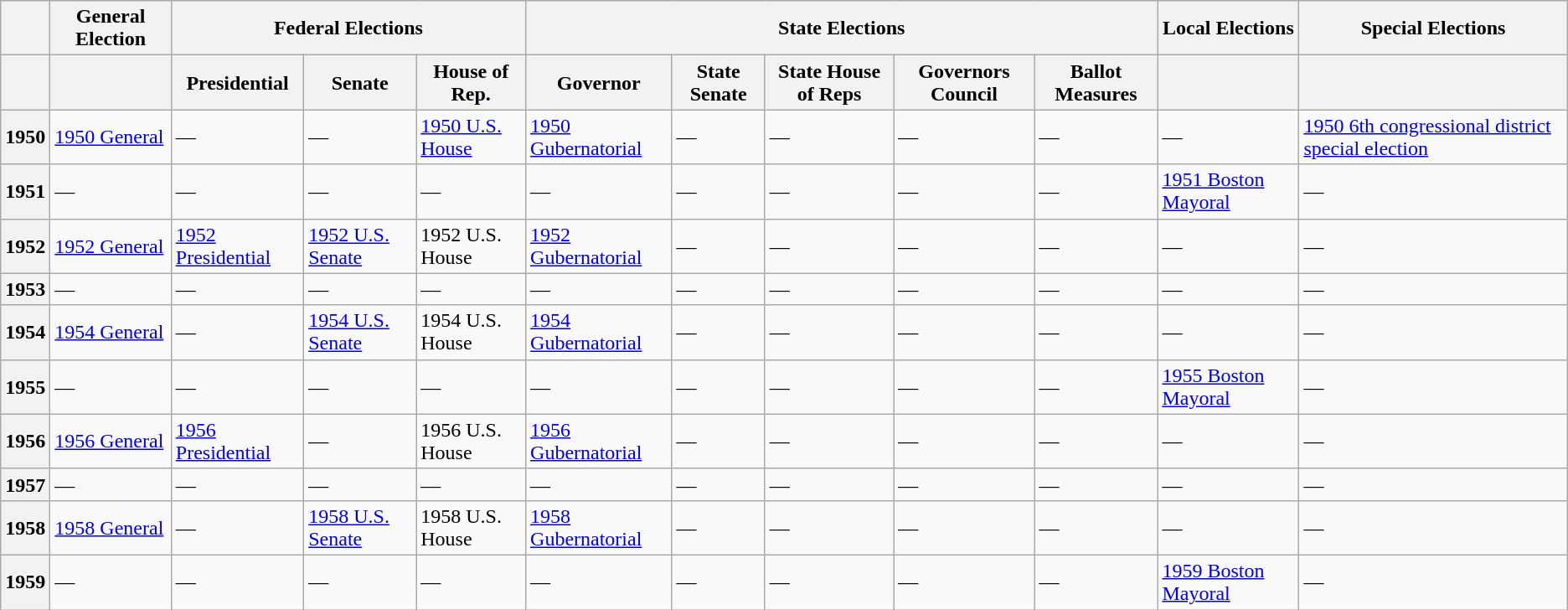<table class="wikitable mw-collapsible">
<tr>
<th></th>
<th>General Election</th>
<th colspan=3>Federal Elections</th>
<th colspan=5>State Elections</th>
<th>Local Elections</th>
<th>Special Elections</th>
</tr>
<tr>
<th></th>
<th></th>
<th>Presidential</th>
<th>Senate</th>
<th>House of Rep.</th>
<th>Governor</th>
<th>State Senate</th>
<th>State House of Reps</th>
<th>Governors Council</th>
<th>Ballot Measures</th>
<th></th>
<th></th>
</tr>
<tr>
<th>1950</th>
<td><a href='#'>1950 General</a></td>
<td>—</td>
<td>—</td>
<td><a href='#'>1950 U.S. House</a></td>
<td><a href='#'>1950 Gubernatorial</a></td>
<td>—</td>
<td>—</td>
<td>—</td>
<td>—</td>
<td>—</td>
<td><a href='#'>1950 6th congressional district special election</a></td>
</tr>
<tr>
<th>1951</th>
<td>—</td>
<td>—</td>
<td>—</td>
<td>—</td>
<td>—</td>
<td>—</td>
<td>—</td>
<td>—</td>
<td>—</td>
<td><a href='#'>1951 Boston Mayoral</a></td>
<td>—</td>
</tr>
<tr>
<th>1952</th>
<td><a href='#'>1952 General</a></td>
<td><a href='#'>1952 Presidential</a></td>
<td><a href='#'>1952 U.S. Senate</a></td>
<td>1952 U.S. House</td>
<td><a href='#'>1952 Gubernatorial</a></td>
<td>—</td>
<td>—</td>
<td>—</td>
<td>—</td>
<td>—</td>
<td>—</td>
</tr>
<tr>
<th>1953</th>
<td>—</td>
<td>—</td>
<td>—</td>
<td>—</td>
<td>—</td>
<td>—</td>
<td>—</td>
<td>—</td>
<td>—</td>
<td>—</td>
<td>—</td>
</tr>
<tr>
<th>1954</th>
<td><a href='#'>1954 General</a></td>
<td>—</td>
<td><a href='#'>1954 U.S. Senate</a></td>
<td>1954 U.S. House</td>
<td><a href='#'>1954 Gubernatorial</a></td>
<td>—</td>
<td>—</td>
<td>—</td>
<td>—</td>
<td>—</td>
<td>—</td>
</tr>
<tr>
<th>1955</th>
<td>—</td>
<td>—</td>
<td>—</td>
<td>—</td>
<td>—</td>
<td>—</td>
<td>—</td>
<td>—</td>
<td>—</td>
<td><a href='#'>1955 Boston Mayoral</a></td>
<td>—</td>
</tr>
<tr>
<th>1956</th>
<td><a href='#'>1956 General</a></td>
<td><a href='#'>1956 Presidential</a></td>
<td>—</td>
<td>1956 U.S. House</td>
<td><a href='#'>1956 Gubernatorial</a></td>
<td>—</td>
<td>—</td>
<td>—</td>
<td>—</td>
<td>—</td>
<td>—</td>
</tr>
<tr>
<th>1957</th>
<td>—</td>
<td>—</td>
<td>—</td>
<td>—</td>
<td>—</td>
<td>—</td>
<td>—</td>
<td>—</td>
<td>—</td>
<td>—</td>
<td>—</td>
</tr>
<tr>
<th>1958</th>
<td><a href='#'>1958 General</a></td>
<td>—</td>
<td><a href='#'>1958 U.S. Senate</a></td>
<td>1958 U.S. House</td>
<td><a href='#'>1958 Gubernatorial</a></td>
<td>—</td>
<td>—</td>
<td>—</td>
<td>—</td>
<td>—</td>
<td>—</td>
</tr>
<tr>
<th>1959</th>
<td>—</td>
<td>—</td>
<td>—</td>
<td>—</td>
<td>—</td>
<td>—</td>
<td>—</td>
<td>—</td>
<td>—</td>
<td><a href='#'>1959 Boston Mayoral</a></td>
<td>—</td>
</tr>
</table>
